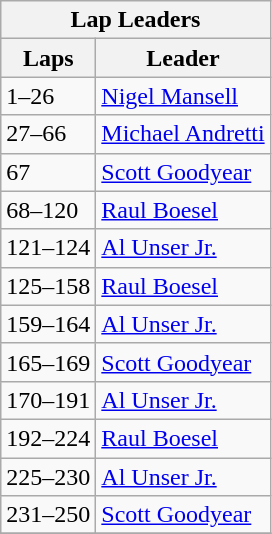<table class="wikitable">
<tr>
<th colspan=2>Lap Leaders</th>
</tr>
<tr>
<th>Laps</th>
<th>Leader</th>
</tr>
<tr>
<td>1–26</td>
<td><a href='#'>Nigel Mansell</a></td>
</tr>
<tr>
<td>27–66</td>
<td><a href='#'>Michael Andretti</a></td>
</tr>
<tr>
<td>67</td>
<td><a href='#'>Scott Goodyear</a></td>
</tr>
<tr>
<td>68–120</td>
<td><a href='#'>Raul Boesel</a></td>
</tr>
<tr>
<td>121–124</td>
<td><a href='#'>Al Unser Jr.</a></td>
</tr>
<tr>
<td>125–158</td>
<td><a href='#'>Raul Boesel</a></td>
</tr>
<tr>
<td>159–164</td>
<td><a href='#'>Al Unser Jr.</a></td>
</tr>
<tr>
<td>165–169</td>
<td><a href='#'>Scott Goodyear</a></td>
</tr>
<tr>
<td>170–191</td>
<td><a href='#'>Al Unser Jr.</a></td>
</tr>
<tr>
<td>192–224</td>
<td><a href='#'>Raul Boesel</a></td>
</tr>
<tr>
<td>225–230</td>
<td><a href='#'>Al Unser Jr.</a></td>
</tr>
<tr>
<td>231–250</td>
<td><a href='#'>Scott Goodyear</a></td>
</tr>
<tr>
</tr>
</table>
